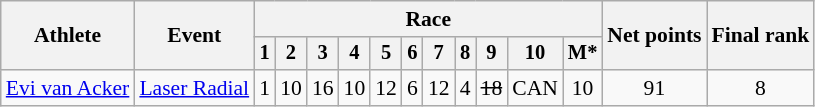<table class="wikitable" style="font-size:90%">
<tr>
<th rowspan="2">Athlete</th>
<th rowspan="2">Event</th>
<th colspan=11>Race</th>
<th rowspan=2>Net points</th>
<th rowspan=2>Final rank</th>
</tr>
<tr style="font-size:95%">
<th>1</th>
<th>2</th>
<th>3</th>
<th>4</th>
<th>5</th>
<th>6</th>
<th>7</th>
<th>8</th>
<th>9</th>
<th>10</th>
<th>M*</th>
</tr>
<tr align=center>
<td align=left><a href='#'>Evi van Acker</a></td>
<td align=left><a href='#'>Laser Radial</a></td>
<td>1</td>
<td>10</td>
<td>16</td>
<td>10</td>
<td>12</td>
<td>6</td>
<td>12</td>
<td>4</td>
<td><s>18</s></td>
<td>CAN</td>
<td>10</td>
<td>91</td>
<td>8</td>
</tr>
</table>
